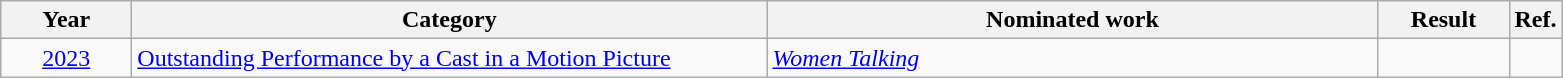<table class=wikitable>
<tr>
<th scope="col" style="width:5em;">Year</th>
<th scope="col" style="width:26em;">Category</th>
<th scope="col" style="width:25em;">Nominated work</th>
<th scope="col" style="width:5em;">Result</th>
<th>Ref.</th>
</tr>
<tr>
<td style="text-align:center;"><a href='#'>2023</a></td>
<td><a href='#'>Outstanding Performance by a Cast in a Motion Picture</a></td>
<td><em><a href='#'>Women Talking</a></em></td>
<td></td>
<td></td>
</tr>
</table>
